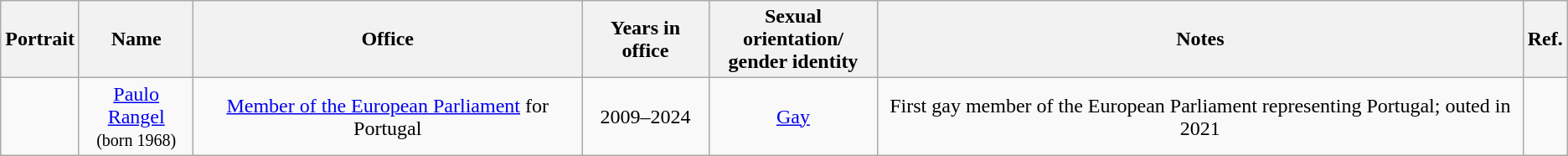<table class="wikitable sortable" style="text-align:center">
<tr>
<th class=unsortable>Portrait</th>
<th>Name</th>
<th>Office</th>
<th>Years in office</th>
<th>Sexual orientation/<br>gender identity</th>
<th>Notes</th>
<th>Ref.</th>
</tr>
<tr>
<td></td>
<td><a href='#'>Paulo Rangel</a><br><small>(born 1968)</small></td>
<td><a href='#'>Member of the European Parliament</a> for Portugal</td>
<td>2009–2024</td>
<td><a href='#'>Gay</a></td>
<td>First gay member of the European Parliament representing Portugal; outed in 2021</td>
<td></td>
</tr>
</table>
